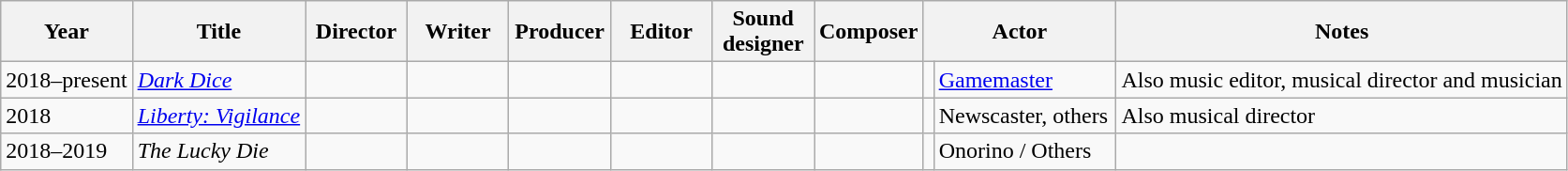<table class="wikitable">
<tr>
<th>Year</th>
<th>Title</th>
<th width="65">Director</th>
<th width="65">Writer</th>
<th width="65">Producer</th>
<th width="65">Editor</th>
<th width="65">Sound designer</th>
<th width="65">Composer</th>
<th width="130" colspan="2">Actor</th>
<th>Notes</th>
</tr>
<tr>
<td>2018–present</td>
<td><em><a href='#'>Dark Dice</a></em></td>
<td></td>
<td></td>
<td></td>
<td></td>
<td></td>
<td></td>
<td></td>
<td><a href='#'>Gamemaster</a></td>
<td>Also music editor, musical director and musician</td>
</tr>
<tr>
<td>2018</td>
<td><em><a href='#'>Liberty: Vigilance</a></em></td>
<td></td>
<td></td>
<td></td>
<td></td>
<td></td>
<td></td>
<td></td>
<td>Newscaster, others</td>
<td>Also musical director</td>
</tr>
<tr>
<td>2018–2019</td>
<td><em>The Lucky Die</em></td>
<td></td>
<td></td>
<td></td>
<td></td>
<td></td>
<td></td>
<td></td>
<td>Onorino / Others</td>
<td></td>
</tr>
</table>
